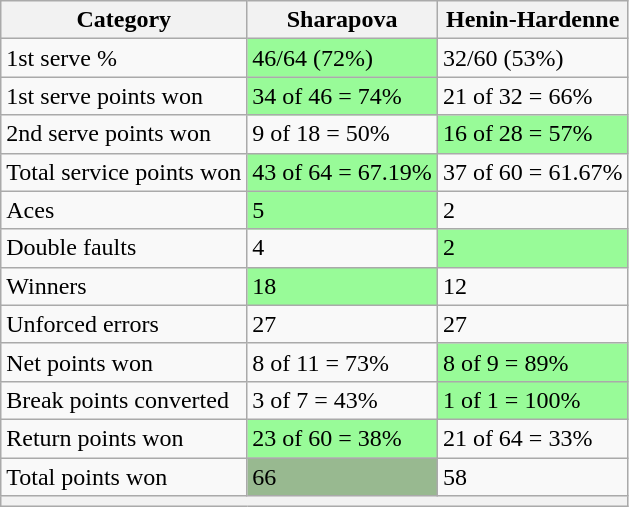<table class="wikitable">
<tr>
<th>Category</th>
<th> Sharapova</th>
<th> Henin-Hardenne</th>
</tr>
<tr>
<td>1st serve %</td>
<td bgcolor=98FB98>46/64 (72%)</td>
<td>32/60 (53%)</td>
</tr>
<tr>
<td>1st serve points won</td>
<td bgcolor=98FB98>34 of 46 = 74%</td>
<td>21 of 32 = 66%</td>
</tr>
<tr>
<td>2nd serve points won</td>
<td>9 of 18 = 50%</td>
<td bgcolor=98FB98>16 of 28 = 57%</td>
</tr>
<tr>
<td>Total service points won</td>
<td bgcolor=98FB98>43 of 64 = 67.19%</td>
<td>37 of 60 = 61.67%</td>
</tr>
<tr>
<td>Aces</td>
<td bgcolor=98FB98>5</td>
<td>2</td>
</tr>
<tr>
<td>Double faults</td>
<td>4</td>
<td bgcolor=98FB98>2</td>
</tr>
<tr>
<td>Winners</td>
<td bgcolor=98FB98>18</td>
<td>12</td>
</tr>
<tr>
<td>Unforced errors</td>
<td>27</td>
<td>27</td>
</tr>
<tr>
<td>Net points won</td>
<td>8 of 11 = 73%</td>
<td bgcolor=98FB98>8 of 9 = 89%</td>
</tr>
<tr>
<td>Break points converted</td>
<td>3 of 7 = 43%</td>
<td bgcolor=98FB98>1 of 1 = 100%</td>
</tr>
<tr>
<td>Return points won</td>
<td bgcolor=98FB98>23 of 60 = 38%</td>
<td>21 of 64 = 33%</td>
</tr>
<tr>
<td>Total points won</td>
<td bgcolor=98FB989>66</td>
<td>58</td>
</tr>
<tr>
<th colspan=3></th>
</tr>
</table>
